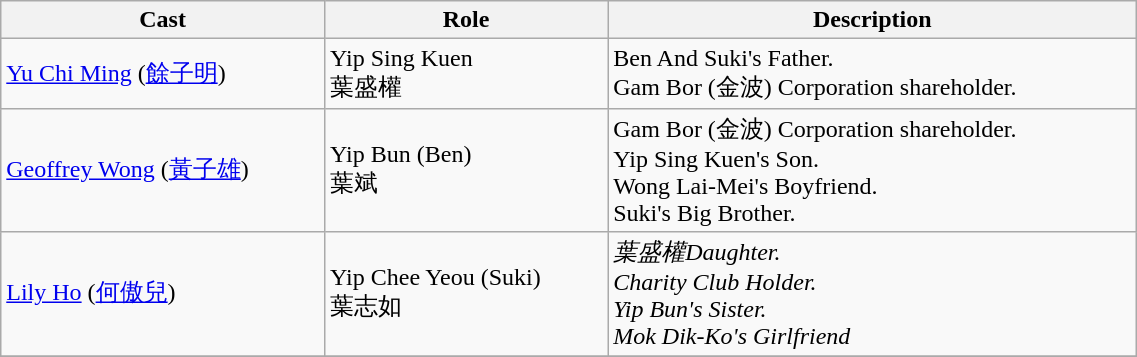<table class="wikitable" width="60%">
<tr>
<th>Cast</th>
<th>Role</th>
<th>Description</th>
</tr>
<tr>
<td><a href='#'>Yu Chi Ming</a> (<a href='#'>餘子明</a>)</td>
<td>Yip Sing Kuen<br>葉盛權</td>
<td>Ben And Suki's Father. <br> Gam Bor (金波) Corporation shareholder.</td>
</tr>
<tr>
<td><a href='#'>Geoffrey Wong</a>  (<a href='#'>黃子雄</a>)</td>
<td>Yip Bun (Ben)<br> 葉斌</td>
<td>Gam Bor (金波) Corporation shareholder.<br> Yip Sing Kuen's Son. <br> Wong Lai-Mei's Boyfriend.<br> Suki's Big Brother.</td>
</tr>
<tr>
<td><a href='#'>Lily Ho</a>  (<a href='#'>何傲兒</a>)</td>
<td>Yip Chee Yeou (Suki)<br> 葉志如</td>
<td><em>葉盛權Daughter. <br> Charity Club Holder. <br> Yip Bun's Sister. <br> Mok Dik-Ko's Girlfriend</em></td>
</tr>
<tr>
</tr>
</table>
